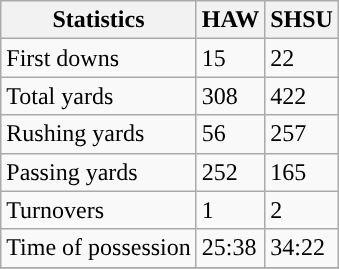<table class="wikitable" style="float: left;">
<tr>
<th>Statistics</th>
<th>HAW</th>
<th>SHSU</th>
</tr>
<tr>
<td>First downs</td>
<td>15</td>
<td>22</td>
</tr>
<tr>
<td>Total yards</td>
<td>308</td>
<td>422</td>
</tr>
<tr>
<td>Rushing yards</td>
<td>56</td>
<td>257</td>
</tr>
<tr>
<td>Passing yards</td>
<td>252</td>
<td>165</td>
</tr>
<tr>
<td>Turnovers</td>
<td>1</td>
<td>2</td>
</tr>
<tr>
<td>Time of possession</td>
<td>25:38</td>
<td>34:22</td>
</tr>
<tr>
</tr>
</table>
